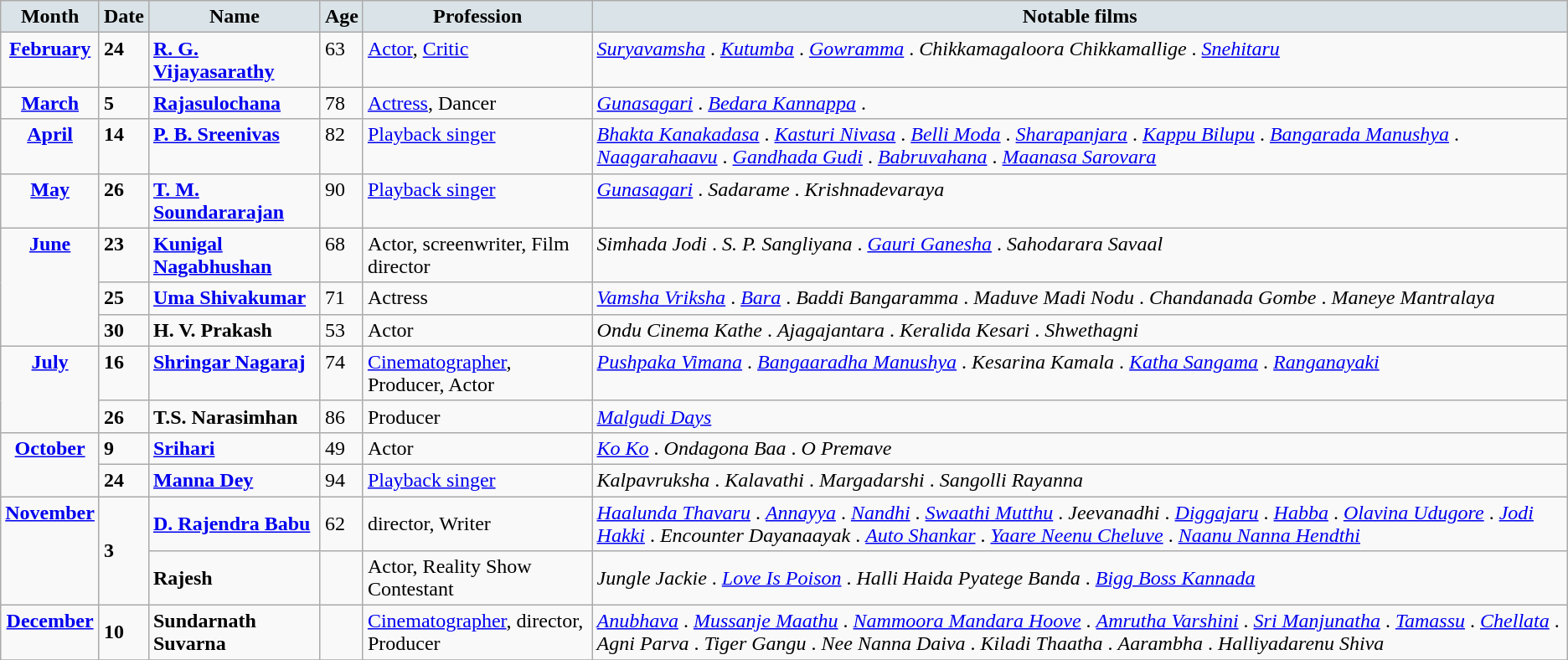<table class="wikitable">
<tr bgcolor="#dae3e7" align="center">
<td><strong>Month</strong></td>
<td><strong>Date</strong></td>
<td><strong>Name</strong></td>
<td><strong>Age</strong></td>
<td><strong>Profession</strong></td>
<td><strong>Notable films</strong></td>
</tr>
<tr valign="top">
<td rowspan="1" align="center" valign="top"><strong><a href='#'>February</a></strong></td>
<td><strong>24</strong></td>
<td><strong><a href='#'>R. G. Vijayasarathy</a></strong></td>
<td>63</td>
<td><a href='#'>Actor</a>, <a href='#'>Critic</a></td>
<td><em><a href='#'>Suryavamsha</a></em> . <em><a href='#'>Kutumba</a></em> . <em><a href='#'>Gowramma</a></em> . <em>Chikkamagaloora Chikkamallige</em> . <em><a href='#'>Snehitaru</a></em></td>
</tr>
<tr valign="top">
<td rowspan="1" align="center" valign="top"><strong><a href='#'>March</a></strong></td>
<td><strong>5</strong></td>
<td><strong><a href='#'>Rajasulochana</a></strong></td>
<td>78</td>
<td><a href='#'>Actress</a>, Dancer</td>
<td><em><a href='#'>Gunasagari</a></em> . <em><a href='#'>Bedara Kannappa</a></em> .</td>
</tr>
<tr valign="top">
<td rowspan="1" align="center" valign="top"><strong><a href='#'>April</a></strong></td>
<td><strong>14</strong></td>
<td><strong><a href='#'>P. B. Sreenivas</a></strong></td>
<td>82</td>
<td><a href='#'>Playback singer</a></td>
<td><em><a href='#'>Bhakta Kanakadasa</a></em> . <em><a href='#'>Kasturi Nivasa</a></em> .  <em><a href='#'>Belli Moda</a></em> . <em><a href='#'>Sharapanjara</a></em> . <em><a href='#'>Kappu Bilupu</a></em> .  <em><a href='#'>Bangarada Manushya</a></em> . <em><a href='#'>Naagarahaavu</a></em> . <em><a href='#'>Gandhada Gudi</a></em> . <em><a href='#'>Babruvahana</a></em>  . <em><a href='#'>Maanasa Sarovara</a></em></td>
</tr>
<tr valign="top">
<td rowspan="1" align="center" valign="top"><strong><a href='#'>May</a></strong></td>
<td><strong>26</strong></td>
<td><strong><a href='#'>T. M. Soundararajan</a></strong></td>
<td>90</td>
<td><a href='#'>Playback singer</a></td>
<td><em><a href='#'>Gunasagari</a></em> .  <em>Sadarame</em> . <em>Krishnadevaraya</em></td>
</tr>
<tr valign="top">
<td rowspan="3" align="center" valign="top"><strong><a href='#'>June</a></strong></td>
<td><strong>23</strong></td>
<td><strong><a href='#'>Kunigal Nagabhushan</a></strong></td>
<td>68</td>
<td>Actor, screenwriter, Film director</td>
<td><em>Simhada Jodi</em> .  <em>S. P. Sangliyana</em> . <em><a href='#'>Gauri Ganesha</a></em> . <em>Sahodarara Savaal</em></td>
</tr>
<tr>
<td><strong>25</strong></td>
<td><strong><a href='#'>Uma Shivakumar</a></strong></td>
<td>71</td>
<td>Actress</td>
<td><em><a href='#'>Vamsha Vriksha</a></em> . <em><a href='#'>Bara</a></em> . <em>Baddi Bangaramma</em> .  <em>Maduve Madi Nodu</em> . <em>Chandanada Gombe</em> . <em>Maneye Mantralaya</em></td>
</tr>
<tr>
<td><strong>30</strong></td>
<td><strong>H. V. Prakash</strong></td>
<td>53</td>
<td>Actor</td>
<td><em>Ondu Cinema Kathe</em> . <em>Ajagajantara</em> . <em>Keralida Kesari</em> . <em>Shwethagni</em></td>
</tr>
<tr valign="top">
<td rowspan="2" align="center" valign="top"><strong><a href='#'>July</a></strong></td>
<td><strong>16</strong></td>
<td><strong><a href='#'>Shringar Nagaraj</a></strong></td>
<td>74</td>
<td><a href='#'>Cinematographer</a>, Producer, Actor</td>
<td><em><a href='#'>Pushpaka Vimana</a></em> . <em><a href='#'>Bangaaradha Manushya</a></em> . <em>Kesarina Kamala</em> . <em><a href='#'>Katha Sangama</a></em> . <em><a href='#'>Ranganayaki</a></em></td>
</tr>
<tr>
<td><strong>26</strong></td>
<td><strong>T.S. Narasimhan</strong></td>
<td>86</td>
<td>Producer</td>
<td><em><a href='#'>Malgudi Days</a></em></td>
</tr>
<tr valign="top">
<td rowspan="2" align="center" valign="top"><strong><a href='#'>October</a></strong></td>
<td><strong>9</strong></td>
<td><strong><a href='#'>Srihari</a></strong></td>
<td>49</td>
<td>Actor</td>
<td><em><a href='#'>Ko Ko</a></em> . <em>Ondagona Baa</em> .  <em>O Premave</em></td>
</tr>
<tr>
<td><strong>24</strong></td>
<td><strong><a href='#'>Manna Dey</a></strong></td>
<td>94</td>
<td><a href='#'>Playback singer</a></td>
<td><em>Kalpavruksha</em> .  <em>Kalavathi</em> .  <em>Margadarshi</em> . <em>Sangolli Rayanna</em></td>
</tr>
<tr>
<td rowspan="2" align="center" valign="top"><strong><a href='#'>November</a></strong></td>
<td rowspan="2"><strong>3</strong></td>
<td><strong><a href='#'>D. Rajendra Babu</a></strong></td>
<td>62</td>
<td>director, Writer</td>
<td><em><a href='#'>Haalunda Thavaru</a></em> . <em><a href='#'>Annayya</a></em> . <em><a href='#'>Nandhi</a></em> . <em><a href='#'>Swaathi Mutthu</a></em> . <em>Jeevanadhi</em> . <em><a href='#'>Diggajaru</a></em> . <em><a href='#'>Habba</a></em> . <em><a href='#'>Olavina Udugore</a></em> . <em><a href='#'>Jodi Hakki</a></em> . <em>Encounter Dayanaayak</em> . <em><a href='#'>Auto Shankar</a></em> . <em><a href='#'>Yaare Neenu Cheluve</a></em> . <em><a href='#'>Naanu Nanna Hendthi</a></em></td>
</tr>
<tr>
<td><strong>Rajesh</strong></td>
<td></td>
<td>Actor, Reality Show Contestant</td>
<td><em>Jungle Jackie</em> . <em><a href='#'>Love Is Poison</a></em> . <em>Halli Haida Pyatege Banda</em> . <em><a href='#'>Bigg Boss Kannada</a></em></td>
</tr>
<tr>
<td rowspan="1" align="center" valign="top"><strong><a href='#'>December</a></strong></td>
<td><strong>10</strong></td>
<td><strong>Sundarnath Suvarna</strong></td>
<td></td>
<td><a href='#'>Cinematographer</a>, director, Producer</td>
<td><em><a href='#'>Anubhava</a></em> . <em><a href='#'>Mussanje Maathu</a></em> . <em><a href='#'>Nammoora Mandara Hoove</a></em> . <em><a href='#'>Amrutha Varshini</a></em> . <em><a href='#'>Sri Manjunatha</a></em> . <em><a href='#'>Tamassu</a></em> . <em><a href='#'>Chellata</a></em> . <em>Agni Parva</em> . <em>Tiger Gangu</em> . <em>Nee Nanna Daiva</em> . <em>Kiladi Thaatha</em> . <em>Aarambha</em> . <em>Halliyadarenu Shiva</em></td>
</tr>
<tr>
</tr>
</table>
